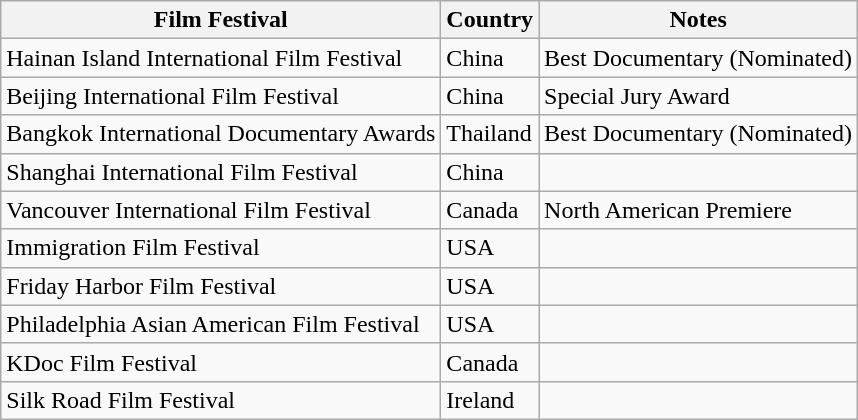<table class="wikitable">
<tr>
<th>Film Festival</th>
<th>Country</th>
<th>Notes</th>
</tr>
<tr>
<td>Hainan Island International Film Festival</td>
<td>China</td>
<td>Best Documentary (Nominated)</td>
</tr>
<tr>
<td>Beijing International Film Festival</td>
<td>China</td>
<td>Special Jury Award</td>
</tr>
<tr>
<td>Bangkok International Documentary Awards</td>
<td>Thailand</td>
<td>Best Documentary (Nominated)</td>
</tr>
<tr>
<td>Shanghai International Film Festival</td>
<td>China</td>
<td></td>
</tr>
<tr>
<td>Vancouver International Film Festival</td>
<td>Canada</td>
<td>North American Premiere</td>
</tr>
<tr>
<td>Immigration Film Festival</td>
<td>USA</td>
<td></td>
</tr>
<tr>
<td>Friday Harbor Film Festival</td>
<td>USA</td>
<td></td>
</tr>
<tr>
<td>Philadelphia Asian American Film Festival</td>
<td>USA</td>
<td></td>
</tr>
<tr>
<td>KDoc Film Festival</td>
<td>Canada</td>
<td></td>
</tr>
<tr>
<td>Silk Road Film Festival</td>
<td>Ireland</td>
<td></td>
</tr>
</table>
